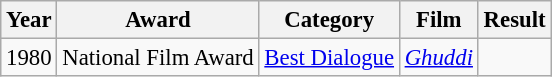<table class="wikitable" style="font-size: 95%;">
<tr>
<th>Year</th>
<th>Award</th>
<th>Category</th>
<th>Film</th>
<th>Result</th>
</tr>
<tr>
<td>1980</td>
<td>National Film Award</td>
<td><a href='#'>Best Dialogue</a></td>
<td><em><a href='#'>Ghuddi</a></em></td>
<td></td>
</tr>
</table>
